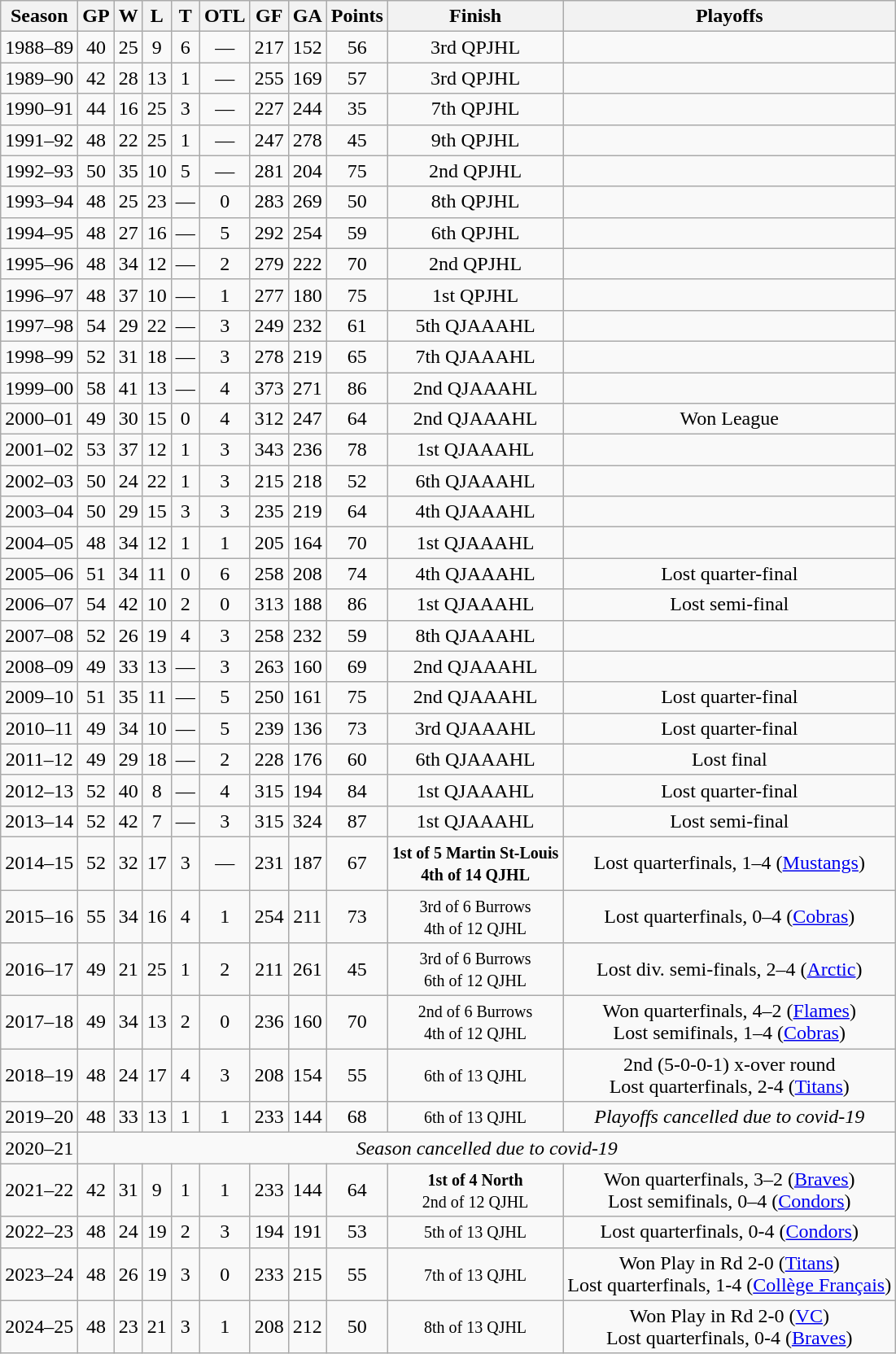<table class="wikitable" style="text-align:center">
<tr>
<th>Season</th>
<th>GP</th>
<th>W</th>
<th>L</th>
<th>T</th>
<th>OTL</th>
<th>GF</th>
<th>GA</th>
<th>Points</th>
<th>Finish</th>
<th>Playoffs</th>
</tr>
<tr>
<td>1988–89</td>
<td>40</td>
<td>25</td>
<td>9</td>
<td>6</td>
<td>—</td>
<td>217</td>
<td>152</td>
<td>56</td>
<td>3rd QPJHL</td>
<td></td>
</tr>
<tr>
<td>1989–90</td>
<td>42</td>
<td>28</td>
<td>13</td>
<td>1</td>
<td>—</td>
<td>255</td>
<td>169</td>
<td>57</td>
<td>3rd QPJHL</td>
<td></td>
</tr>
<tr>
<td>1990–91</td>
<td>44</td>
<td>16</td>
<td>25</td>
<td>3</td>
<td>—</td>
<td>227</td>
<td>244</td>
<td>35</td>
<td>7th QPJHL</td>
<td></td>
</tr>
<tr>
<td>1991–92</td>
<td>48</td>
<td>22</td>
<td>25</td>
<td>1</td>
<td>—</td>
<td>247</td>
<td>278</td>
<td>45</td>
<td>9th QPJHL</td>
<td></td>
</tr>
<tr>
<td>1992–93</td>
<td>50</td>
<td>35</td>
<td>10</td>
<td>5</td>
<td>—</td>
<td>281</td>
<td>204</td>
<td>75</td>
<td>2nd QPJHL</td>
<td></td>
</tr>
<tr>
<td>1993–94</td>
<td>48</td>
<td>25</td>
<td>23</td>
<td>—</td>
<td>0</td>
<td>283</td>
<td>269</td>
<td>50</td>
<td>8th QPJHL</td>
<td></td>
</tr>
<tr>
<td>1994–95</td>
<td>48</td>
<td>27</td>
<td>16</td>
<td>—</td>
<td>5</td>
<td>292</td>
<td>254</td>
<td>59</td>
<td>6th QPJHL</td>
<td></td>
</tr>
<tr>
<td>1995–96</td>
<td>48</td>
<td>34</td>
<td>12</td>
<td>—</td>
<td>2</td>
<td>279</td>
<td>222</td>
<td>70</td>
<td>2nd QPJHL</td>
<td></td>
</tr>
<tr>
<td>1996–97</td>
<td>48</td>
<td>37</td>
<td>10</td>
<td>—</td>
<td>1</td>
<td>277</td>
<td>180</td>
<td>75</td>
<td>1st QPJHL</td>
<td></td>
</tr>
<tr>
<td>1997–98</td>
<td>54</td>
<td>29</td>
<td>22</td>
<td>—</td>
<td>3</td>
<td>249</td>
<td>232</td>
<td>61</td>
<td>5th QJAAAHL</td>
<td></td>
</tr>
<tr>
<td>1998–99</td>
<td>52</td>
<td>31</td>
<td>18</td>
<td>—</td>
<td>3</td>
<td>278</td>
<td>219</td>
<td>65</td>
<td>7th QJAAAHL</td>
<td></td>
</tr>
<tr>
<td>1999–00</td>
<td>58</td>
<td>41</td>
<td>13</td>
<td>—</td>
<td>4</td>
<td>373</td>
<td>271</td>
<td>86</td>
<td>2nd QJAAAHL</td>
<td></td>
</tr>
<tr>
<td>2000–01</td>
<td>49</td>
<td>30</td>
<td>15</td>
<td>0</td>
<td>4</td>
<td>312</td>
<td>247</td>
<td>64</td>
<td>2nd QJAAAHL</td>
<td>Won League</td>
</tr>
<tr>
<td>2001–02</td>
<td>53</td>
<td>37</td>
<td>12</td>
<td>1</td>
<td>3</td>
<td>343</td>
<td>236</td>
<td>78</td>
<td>1st QJAAAHL</td>
<td></td>
</tr>
<tr>
<td>2002–03</td>
<td>50</td>
<td>24</td>
<td>22</td>
<td>1</td>
<td>3</td>
<td>215</td>
<td>218</td>
<td>52</td>
<td>6th QJAAAHL</td>
<td></td>
</tr>
<tr>
<td>2003–04</td>
<td>50</td>
<td>29</td>
<td>15</td>
<td>3</td>
<td>3</td>
<td>235</td>
<td>219</td>
<td>64</td>
<td>4th QJAAAHL</td>
<td></td>
</tr>
<tr>
<td>2004–05</td>
<td>48</td>
<td>34</td>
<td>12</td>
<td>1</td>
<td>1</td>
<td>205</td>
<td>164</td>
<td>70</td>
<td>1st QJAAAHL</td>
<td></td>
</tr>
<tr>
<td>2005–06</td>
<td>51</td>
<td>34</td>
<td>11</td>
<td>0</td>
<td>6</td>
<td>258</td>
<td>208</td>
<td>74</td>
<td>4th QJAAAHL</td>
<td>Lost quarter-final</td>
</tr>
<tr>
<td>2006–07</td>
<td>54</td>
<td>42</td>
<td>10</td>
<td>2</td>
<td>0</td>
<td>313</td>
<td>188</td>
<td>86</td>
<td>1st QJAAAHL</td>
<td>Lost semi-final</td>
</tr>
<tr>
<td>2007–08</td>
<td>52</td>
<td>26</td>
<td>19</td>
<td>4</td>
<td>3</td>
<td>258</td>
<td>232</td>
<td>59</td>
<td>8th QJAAAHL</td>
<td></td>
</tr>
<tr>
<td>2008–09</td>
<td>49</td>
<td>33</td>
<td>13</td>
<td>—</td>
<td>3</td>
<td>263</td>
<td>160</td>
<td>69</td>
<td>2nd QJAAAHL</td>
<td></td>
</tr>
<tr>
<td>2009–10</td>
<td>51</td>
<td>35</td>
<td>11</td>
<td>—</td>
<td>5</td>
<td>250</td>
<td>161</td>
<td>75</td>
<td>2nd QJAAAHL</td>
<td>Lost quarter-final</td>
</tr>
<tr>
<td>2010–11</td>
<td>49</td>
<td>34</td>
<td>10</td>
<td>—</td>
<td>5</td>
<td>239</td>
<td>136</td>
<td>73</td>
<td>3rd QJAAAHL</td>
<td>Lost quarter-final</td>
</tr>
<tr>
<td>2011–12</td>
<td>49</td>
<td>29</td>
<td>18</td>
<td>—</td>
<td>2</td>
<td>228</td>
<td>176</td>
<td>60</td>
<td>6th QJAAAHL</td>
<td>Lost final</td>
</tr>
<tr>
<td>2012–13</td>
<td>52</td>
<td>40</td>
<td>8</td>
<td>—</td>
<td>4</td>
<td>315</td>
<td>194</td>
<td>84</td>
<td>1st QJAAAHL</td>
<td>Lost quarter-final</td>
</tr>
<tr>
<td>2013–14</td>
<td>52</td>
<td>42</td>
<td>7</td>
<td>—</td>
<td>3</td>
<td>315</td>
<td>324</td>
<td>87</td>
<td>1st QJAAAHL</td>
<td>Lost semi-final</td>
</tr>
<tr>
<td>2014–15</td>
<td>52</td>
<td>32</td>
<td>17</td>
<td>3</td>
<td>—</td>
<td>231</td>
<td>187</td>
<td>67</td>
<td><small><strong>1st of 5 Martin St-Louis<br>4th of 14 QJHL</strong></small></td>
<td>Lost quarterfinals, 1–4 (<a href='#'>Mustangs</a>)</td>
</tr>
<tr>
<td>2015–16</td>
<td>55</td>
<td>34</td>
<td>16</td>
<td>4</td>
<td>1</td>
<td>254</td>
<td>211</td>
<td>73</td>
<td><small>3rd of 6 Burrows<br>4th of 12 QJHL</small></td>
<td>Lost quarterfinals, 0–4 (<a href='#'>Cobras</a>)</td>
</tr>
<tr>
<td>2016–17</td>
<td>49</td>
<td>21</td>
<td>25</td>
<td>1</td>
<td>2</td>
<td>211</td>
<td>261</td>
<td>45</td>
<td><small>3rd of 6 Burrows<br>6th of 12 QJHL</small></td>
<td>Lost div. semi-finals, 2–4 (<a href='#'>Arctic</a>)</td>
</tr>
<tr>
<td>2017–18</td>
<td>49</td>
<td>34</td>
<td>13</td>
<td>2</td>
<td>0</td>
<td>236</td>
<td>160</td>
<td>70</td>
<td><small>2nd of 6 Burrows<br>4th of 12 QJHL</small></td>
<td>Won quarterfinals, 4–2 (<a href='#'>Flames</a>)<br>Lost semifinals, 1–4 (<a href='#'>Cobras</a>)</td>
</tr>
<tr>
<td>2018–19</td>
<td>48</td>
<td>24</td>
<td>17</td>
<td>4</td>
<td>3</td>
<td>208</td>
<td>154</td>
<td>55</td>
<td><small>6th of 13 QJHL</small></td>
<td>2nd (5-0-0-1) x-over round<br>Lost quarterfinals, 2-4 (<a href='#'>Titans</a>)</td>
</tr>
<tr>
<td>2019–20</td>
<td>48</td>
<td>33</td>
<td>13</td>
<td>1</td>
<td>1</td>
<td>233</td>
<td>144</td>
<td>68</td>
<td><small>6th of 13 QJHL</small></td>
<td><em>Playoffs cancelled due to covid-19</em></td>
</tr>
<tr>
<td>2020–21</td>
<td colspan=10><em>Season cancelled due to covid-19</em></td>
</tr>
<tr>
<td>2021–22</td>
<td>42</td>
<td>31</td>
<td>9</td>
<td>1</td>
<td>1</td>
<td>233</td>
<td>144</td>
<td>64</td>
<td><small><strong>1st of 4 North</strong><br> 2nd of 12 QJHL</small></td>
<td>Won quarterfinals, 3–2 (<a href='#'>Braves</a>)<br>Lost semifinals, 0–4 (<a href='#'>Condors</a>)</td>
</tr>
<tr>
<td>2022–23</td>
<td>48</td>
<td>24</td>
<td>19</td>
<td>2</td>
<td>3</td>
<td>194</td>
<td>191</td>
<td>53</td>
<td><small>5th of 13 QJHL</small></td>
<td>Lost quarterfinals, 0-4 (<a href='#'>Condors</a>)</td>
</tr>
<tr>
<td>2023–24</td>
<td>48</td>
<td>26</td>
<td>19</td>
<td>3</td>
<td>0</td>
<td>233</td>
<td>215</td>
<td>55</td>
<td><small>7th of 13 QJHL</small></td>
<td>Won Play in Rd 2-0 (<a href='#'>Titans</a>)<br>Lost quarterfinals, 1-4 (<a href='#'>Collège Français</a>)</td>
</tr>
<tr>
<td>2024–25</td>
<td>48</td>
<td>23</td>
<td>21</td>
<td>3</td>
<td>1</td>
<td>208</td>
<td>212</td>
<td>50</td>
<td><small>8th of 13 QJHL</small></td>
<td>Won Play in Rd 2-0 (<a href='#'>VC</a>)<br>Lost quarterfinals, 0-4 (<a href='#'>Braves</a>)</td>
</tr>
</table>
